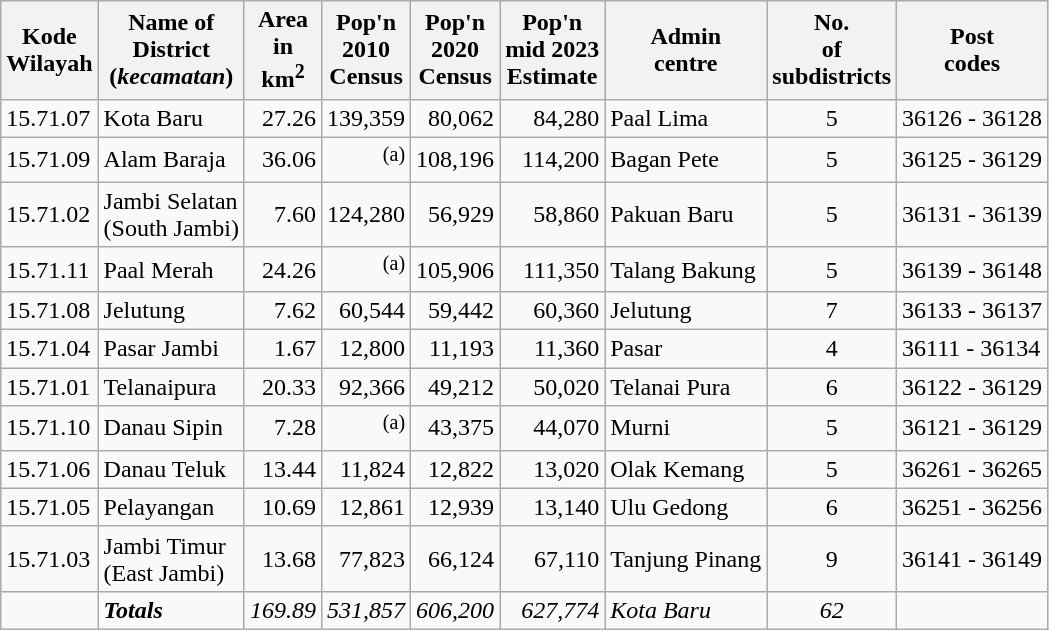<table class="wikitable">
<tr>
<th>Kode <br>Wilayah</th>
<th>Name of <br>District<br>(<em>kecamatan</em>)</th>
<th>Area<br>in <br> km<sup>2</sup></th>
<th>Pop'n <br>2010<br>Census</th>
<th>Pop'n <br>2020<br>Census</th>
<th>Pop'n <br>mid 2023<br>Estimate</th>
<th>Admin <br> centre</th>
<th>No.<br> of <br>subdistricts</th>
<th>Post<br>codes</th>
</tr>
<tr>
<td>15.71.07</td>
<td>Kota Baru</td>
<td align="right">27.26</td>
<td align="right">139,359</td>
<td align="right">80,062</td>
<td align="right">84,280</td>
<td>Paal Lima</td>
<td align="center">5</td>
<td>36126 - 36128</td>
</tr>
<tr>
<td>15.71.09</td>
<td>Alam Baraja</td>
<td align="right">36.06</td>
<td align="right"><sup>(a)</sup></td>
<td align="right">108,196</td>
<td align="right">114,200</td>
<td>Bagan Pete</td>
<td align="center">5</td>
<td>36125 - 36129</td>
</tr>
<tr>
<td>15.71.02</td>
<td>Jambi Selatan <br> (South Jambi)</td>
<td align="right">7.60</td>
<td align="right">124,280</td>
<td align="right">56,929</td>
<td align="right">58,860</td>
<td>Pakuan Baru</td>
<td align="center">5</td>
<td>36131 - 36139</td>
</tr>
<tr>
<td>15.71.11</td>
<td>Paal Merah</td>
<td align="right">24.26</td>
<td align="right"><sup>(a)</sup></td>
<td align="right">105,906</td>
<td align="right">111,350</td>
<td>Talang Bakung</td>
<td align="center">5</td>
<td>36139 - 36148</td>
</tr>
<tr>
<td>15.71.08</td>
<td>Jelutung</td>
<td align="right">7.62</td>
<td align="right">60,544</td>
<td align="right">59,442</td>
<td align="right">60,360</td>
<td>Jelutung</td>
<td align="center">7</td>
<td>36133 - 36137</td>
</tr>
<tr>
<td>15.71.04</td>
<td>Pasar Jambi</td>
<td align="right">1.67</td>
<td align="right">12,800</td>
<td align="right">11,193</td>
<td align="right">11,360</td>
<td>Pasar</td>
<td align="center">4</td>
<td>36111 - 36134</td>
</tr>
<tr>
<td>15.71.01</td>
<td>Telanaipura</td>
<td align="right">20.33</td>
<td align="right">92,366</td>
<td align="right">49,212</td>
<td align="right">50,020</td>
<td>Telanai Pura</td>
<td align="center">6</td>
<td>36122 - 36129</td>
</tr>
<tr>
<td>15.71.10</td>
<td>Danau Sipin</td>
<td align="right">7.28</td>
<td align="right"><sup>(a)</sup></td>
<td align="right">43,375</td>
<td align="right">44,070</td>
<td>Murni</td>
<td align="center">5</td>
<td>36121 - 36129</td>
</tr>
<tr>
<td>15.71.06</td>
<td>Danau Teluk</td>
<td align="right">13.44</td>
<td align="right">11,824</td>
<td align="right">12,822</td>
<td align="right">13,020</td>
<td>Olak Kemang</td>
<td align="center">5</td>
<td>36261 - 36265</td>
</tr>
<tr>
<td>15.71.05</td>
<td>Pelayangan</td>
<td align="right">10.69</td>
<td align="right">12,861</td>
<td align="right">12,939</td>
<td align="right">13,140</td>
<td>Ulu Gedong</td>
<td align="center">6</td>
<td>36251 - 36256</td>
</tr>
<tr>
<td>15.71.03</td>
<td>Jambi Timur <br> (East Jambi)</td>
<td align="right">13.68</td>
<td align="right">77,823</td>
<td align="right">66,124</td>
<td align="right">67,110</td>
<td>Tanjung Pinang</td>
<td align="center">9</td>
<td>36141 - 36149</td>
</tr>
<tr>
<td></td>
<td><strong><em>Totals</em></strong></td>
<td align="right"><em>169.89</em></td>
<td align="right"><em>531,857</em></td>
<td align="right"><em>606,200</em></td>
<td align="right"><em>627,774</em></td>
<td><em>Kota Baru</em></td>
<td align="center"><em>62</em></td>
<td></td>
</tr>
</table>
